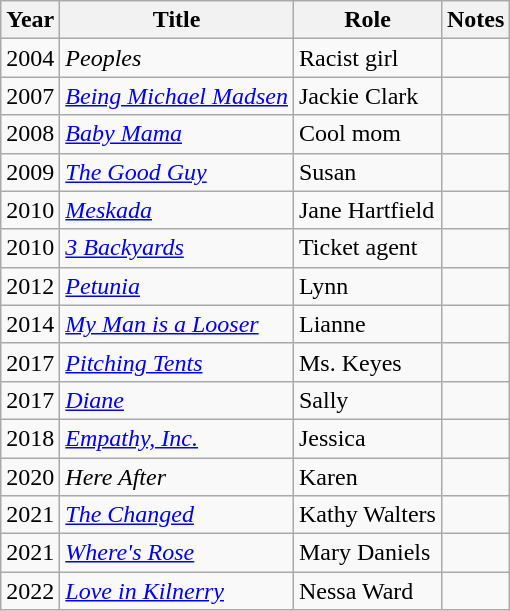<table class="wikitable">
<tr>
<th>Year</th>
<th>Title</th>
<th>Role</th>
<th>Notes</th>
</tr>
<tr>
<td>2004</td>
<td><em>Peoples</em></td>
<td>Racist girl</td>
<td></td>
</tr>
<tr>
<td>2007</td>
<td><em><a href='#'>Being Michael Madsen</a></em></td>
<td>Jackie Clark</td>
<td></td>
</tr>
<tr>
<td>2008</td>
<td><a href='#'><em>Baby Mama</em></a></td>
<td>Cool mom</td>
<td></td>
</tr>
<tr>
<td>2009</td>
<td><a href='#'><em>The Good Guy</em></a></td>
<td>Susan</td>
<td></td>
</tr>
<tr>
<td>2010</td>
<td><em><a href='#'>Meskada</a></em></td>
<td>Jane Hartfield</td>
<td></td>
</tr>
<tr>
<td>2010</td>
<td><em><a href='#'>3 Backyards</a></em></td>
<td>Ticket agent</td>
<td></td>
</tr>
<tr>
<td>2012</td>
<td><a href='#'><em>Petunia</em></a></td>
<td>Lynn</td>
<td></td>
</tr>
<tr>
<td>2014</td>
<td><a href='#'><em>My Man is a Looser</em></a></td>
<td>Lianne</td>
<td></td>
</tr>
<tr>
<td>2017</td>
<td><em><a href='#'>Pitching Tents</a></em></td>
<td>Ms. Keyes</td>
<td></td>
</tr>
<tr>
<td>2017</td>
<td><em><a href='#'>Diane</a></em></td>
<td>Sally</td>
<td></td>
</tr>
<tr>
<td>2018</td>
<td><em><a href='#'>Empathy, Inc.</a></em></td>
<td>Jessica</td>
<td></td>
</tr>
<tr>
<td>2020</td>
<td><em>Here After</em></td>
<td>Karen</td>
<td></td>
</tr>
<tr>
<td>2021</td>
<td><em><a href='#'>The Changed</a></em></td>
<td>Kathy Walters</td>
<td></td>
</tr>
<tr>
<td>2021</td>
<td><em><a href='#'>Where's Rose</a></em></td>
<td>Mary Daniels</td>
<td></td>
</tr>
<tr>
<td>2022</td>
<td><em><a href='#'>Love in Kilnerry</a></em></td>
<td>Nessa Ward</td>
<td></td>
</tr>
</table>
